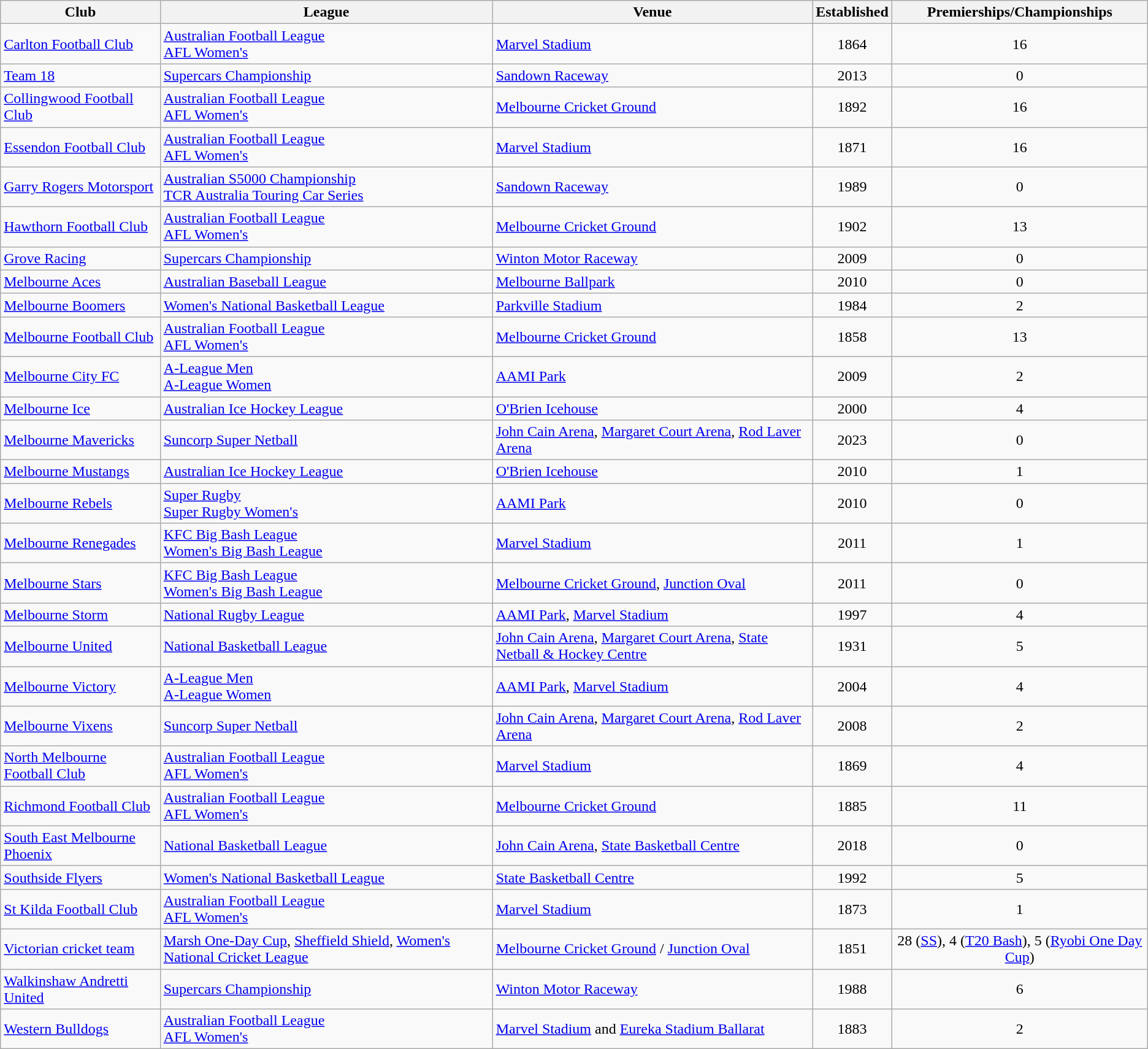<table class="wikitable sortable">
<tr>
<th>Club</th>
<th>League</th>
<th>Venue</th>
<th>Established</th>
<th>Premierships/Championships</th>
</tr>
<tr>
<td><a href='#'>Carlton Football Club</a></td>
<td><a href='#'>Australian Football League</a><br><a href='#'>AFL Women's</a></td>
<td><a href='#'>Marvel Stadium</a></td>
<td style="text-align:center;">1864</td>
<td style="text-align:center;">16</td>
</tr>
<tr>
<td><a href='#'>Team 18</a></td>
<td><a href='#'>Supercars Championship</a></td>
<td><a href='#'>Sandown Raceway</a></td>
<td style="text-align:center;">2013</td>
<td style="text-align:center;">0</td>
</tr>
<tr>
<td><a href='#'>Collingwood Football Club</a></td>
<td><a href='#'>Australian Football League</a><br><a href='#'>AFL Women's</a></td>
<td><a href='#'>Melbourne Cricket Ground</a></td>
<td style="text-align:center;">1892</td>
<td style="text-align:center;">16</td>
</tr>
<tr>
<td><a href='#'>Essendon Football Club</a></td>
<td><a href='#'>Australian Football League</a><br><a href='#'>AFL Women's</a></td>
<td><a href='#'>Marvel Stadium</a></td>
<td style="text-align:center;">1871</td>
<td style="text-align:center;">16</td>
</tr>
<tr>
<td><a href='#'>Garry Rogers Motorsport</a></td>
<td><a href='#'>Australian S5000 Championship</a><br><a href='#'>TCR Australia Touring Car Series</a></td>
<td><a href='#'>Sandown Raceway</a></td>
<td style="text-align:center;">1989</td>
<td style="text-align:center;">0</td>
</tr>
<tr>
<td><a href='#'>Hawthorn Football Club</a></td>
<td><a href='#'>Australian Football League</a><br><a href='#'>AFL Women's</a></td>
<td><a href='#'>Melbourne Cricket Ground</a></td>
<td style="text-align:center;">1902</td>
<td style="text-align:center;">13</td>
</tr>
<tr>
<td><a href='#'>Grove Racing</a></td>
<td><a href='#'>Supercars Championship</a></td>
<td><a href='#'>Winton Motor Raceway</a></td>
<td style="text-align:center;">2009</td>
<td style="text-align:center;">0</td>
</tr>
<tr>
<td><a href='#'>Melbourne Aces</a></td>
<td><a href='#'>Australian Baseball League</a></td>
<td><a href='#'>Melbourne Ballpark</a></td>
<td style="text-align:center;">2010</td>
<td style="text-align:center;">0</td>
</tr>
<tr>
<td><a href='#'>Melbourne Boomers</a></td>
<td><a href='#'>Women's National Basketball League</a></td>
<td><a href='#'>Parkville Stadium</a></td>
<td style="text-align:center;">1984</td>
<td style="text-align:center;">2</td>
</tr>
<tr>
<td><a href='#'>Melbourne Football Club</a></td>
<td><a href='#'>Australian Football League</a><br><a href='#'>AFL Women's</a></td>
<td><a href='#'>Melbourne Cricket Ground</a></td>
<td style="text-align:center;">1858</td>
<td style="text-align:center;">13</td>
</tr>
<tr>
<td><a href='#'>Melbourne City FC</a></td>
<td><a href='#'>A-League Men</a><br><a href='#'>A-League Women</a></td>
<td><a href='#'>AAMI Park</a></td>
<td style="text-align:center;">2009</td>
<td style="text-align:center;">2</td>
</tr>
<tr>
<td><a href='#'>Melbourne Ice</a></td>
<td><a href='#'>Australian Ice Hockey League</a></td>
<td><a href='#'>O'Brien Icehouse</a></td>
<td style="text-align:center;">2000</td>
<td style="text-align:center;">4</td>
</tr>
<tr>
<td><a href='#'>Melbourne Mavericks</a></td>
<td><a href='#'>Suncorp Super Netball</a></td>
<td><a href='#'>John Cain Arena</a>, <a href='#'>Margaret Court Arena</a>, <a href='#'>Rod Laver Arena</a></td>
<td style="text-align:center;">2023</td>
<td style="text-align:center;">0</td>
</tr>
<tr>
<td><a href='#'>Melbourne Mustangs</a></td>
<td><a href='#'>Australian Ice Hockey League</a></td>
<td><a href='#'>O'Brien Icehouse</a></td>
<td style="text-align:center;">2010</td>
<td style="text-align:center;">1</td>
</tr>
<tr>
<td><a href='#'>Melbourne Rebels</a></td>
<td><a href='#'>Super Rugby</a><br><a href='#'>Super Rugby Women's</a></td>
<td><a href='#'>AAMI Park</a></td>
<td style="text-align:center;">2010</td>
<td style="text-align:center;">0</td>
</tr>
<tr>
<td><a href='#'>Melbourne Renegades</a></td>
<td><a href='#'>KFC Big Bash League</a> <br><a href='#'>Women's Big Bash League</a></td>
<td><a href='#'>Marvel Stadium</a></td>
<td style="text-align:center;">2011</td>
<td style="text-align:center;">1</td>
</tr>
<tr>
<td><a href='#'>Melbourne Stars</a></td>
<td><a href='#'>KFC Big Bash League</a> <br><a href='#'>Women's Big Bash League</a></td>
<td><a href='#'>Melbourne Cricket Ground</a>, <a href='#'>Junction Oval</a></td>
<td style="text-align:center;">2011</td>
<td style="text-align:center;">0</td>
</tr>
<tr>
<td><a href='#'>Melbourne Storm</a></td>
<td><a href='#'>National Rugby League</a></td>
<td><a href='#'>AAMI Park</a>, <a href='#'>Marvel Stadium</a></td>
<td style="text-align:center;">1997</td>
<td style="text-align:center;">4</td>
</tr>
<tr>
<td><a href='#'>Melbourne United</a></td>
<td><a href='#'>National Basketball League</a></td>
<td><a href='#'>John Cain Arena</a>, <a href='#'>Margaret Court Arena</a>, <a href='#'>State Netball & Hockey Centre</a></td>
<td style="text-align:center;">1931</td>
<td style="text-align:center;">5</td>
</tr>
<tr>
<td><a href='#'>Melbourne Victory</a></td>
<td><a href='#'>A-League Men</a><br><a href='#'>A-League Women</a></td>
<td><a href='#'>AAMI Park</a>, <a href='#'>Marvel Stadium</a></td>
<td style="text-align:center;">2004</td>
<td style="text-align:center;">4</td>
</tr>
<tr>
<td><a href='#'>Melbourne Vixens</a></td>
<td><a href='#'>Suncorp Super Netball</a></td>
<td><a href='#'>John Cain Arena</a>, <a href='#'>Margaret Court Arena</a>, <a href='#'>Rod Laver Arena</a></td>
<td style="text-align:center;">2008</td>
<td style="text-align:center;">2</td>
</tr>
<tr>
<td><a href='#'>North Melbourne Football Club</a></td>
<td><a href='#'>Australian Football League</a><br><a href='#'>AFL Women's</a></td>
<td><a href='#'>Marvel Stadium</a></td>
<td style="text-align:center;">1869</td>
<td style="text-align:center;">4</td>
</tr>
<tr>
<td><a href='#'>Richmond Football Club</a></td>
<td><a href='#'>Australian Football League</a><br><a href='#'>AFL Women's</a></td>
<td><a href='#'>Melbourne Cricket Ground</a></td>
<td style="text-align:center;">1885</td>
<td style="text-align:center;">11</td>
</tr>
<tr>
<td><a href='#'>South East Melbourne Phoenix</a></td>
<td><a href='#'>National Basketball League</a></td>
<td><a href='#'>John Cain Arena</a>, <a href='#'>State Basketball Centre</a></td>
<td style="text-align:center;">2018</td>
<td style="text-align:center;">0</td>
</tr>
<tr>
<td><a href='#'>Southside Flyers</a></td>
<td><a href='#'>Women's National Basketball League</a></td>
<td><a href='#'>State Basketball Centre</a></td>
<td style="text-align:center;">1992</td>
<td style="text-align:center;">5</td>
</tr>
<tr>
<td><a href='#'>St Kilda Football Club</a></td>
<td><a href='#'>Australian Football League</a><br><a href='#'>AFL Women's</a></td>
<td><a href='#'>Marvel Stadium</a></td>
<td style="text-align:center;">1873</td>
<td style="text-align:center;">1</td>
</tr>
<tr>
<td><a href='#'>Victorian cricket team</a></td>
<td><a href='#'>Marsh One-Day Cup</a>, <a href='#'>Sheffield Shield</a>, <a href='#'>Women's National Cricket League</a></td>
<td><a href='#'>Melbourne Cricket Ground</a> / <a href='#'>Junction Oval</a></td>
<td style="text-align:center;">1851</td>
<td style="text-align:center;">28 (<a href='#'>SS</a>), 4 (<a href='#'>T20 Bash</a>), 5 (<a href='#'>Ryobi One Day Cup</a>)</td>
</tr>
<tr>
<td><a href='#'>Walkinshaw Andretti United</a></td>
<td><a href='#'>Supercars Championship</a></td>
<td><a href='#'>Winton Motor Raceway</a></td>
<td style="text-align:center;">1988</td>
<td style="text-align:center;">6</td>
</tr>
<tr>
<td><a href='#'>Western Bulldogs</a></td>
<td><a href='#'>Australian Football League</a><br><a href='#'>AFL Women's</a></td>
<td><a href='#'>Marvel Stadium</a> and <a href='#'>Eureka Stadium Ballarat</a></td>
<td style="text-align:center;">1883</td>
<td style="text-align:center;">2</td>
</tr>
</table>
